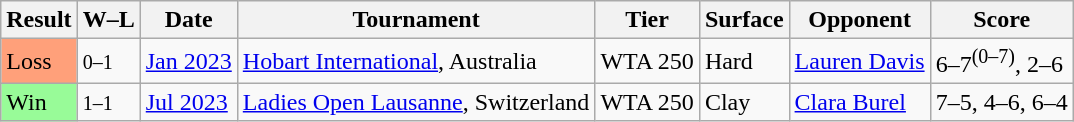<table class="sortable wikitable">
<tr>
<th>Result</th>
<th class="unsortable">W–L</th>
<th>Date</th>
<th>Tournament</th>
<th>Tier</th>
<th>Surface</th>
<th>Opponent</th>
<th class="unsortable">Score</th>
</tr>
<tr>
<td bgcolor=FFA07A>Loss</td>
<td><small>0–1</small></td>
<td><a href='#'>Jan 2023</a></td>
<td><a href='#'>Hobart International</a>, Australia</td>
<td>WTA 250</td>
<td>Hard</td>
<td> <a href='#'>Lauren Davis</a></td>
<td>6–7<sup>(0–7)</sup>, 2–6</td>
</tr>
<tr>
<td bgcolor=98FB98>Win</td>
<td><small>1–1</small></td>
<td><a href='#'>Jul 2023</a></td>
<td><a href='#'>Ladies Open Lausanne</a>, Switzerland</td>
<td>WTA 250</td>
<td>Clay</td>
<td> <a href='#'>Clara Burel</a></td>
<td>7–5, 4–6, 6–4</td>
</tr>
</table>
